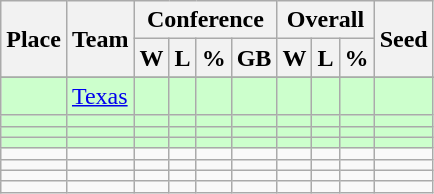<table class=wikitable>
<tr>
<th rowspan ="2">Place</th>
<th rowspan ="2">Team</th>
<th colspan = "4">Conference</th>
<th colspan ="3">Overall</th>
<th rowspan ="2">Seed</th>
</tr>
<tr>
<th>W</th>
<th>L</th>
<th>%</th>
<th>GB</th>
<th>W</th>
<th>L</th>
<th>%</th>
</tr>
<tr>
</tr>
<tr bgcolor=#ccffcc>
<td></td>
<td><a href='#'>Texas</a></td>
<td></td>
<td></td>
<td></td>
<td></td>
<td></td>
<td></td>
<td></td>
<td></td>
</tr>
<tr bgcolor=#ccffcc>
<td></td>
<td></td>
<td></td>
<td></td>
<td></td>
<td></td>
<td></td>
<td></td>
<td></td>
<td></td>
</tr>
<tr bgcolor=#ccffcc>
<td></td>
<td></td>
<td></td>
<td></td>
<td></td>
<td></td>
<td></td>
<td></td>
<td></td>
<td></td>
</tr>
<tr bgcolor=#ccffcc>
<td></td>
<td></td>
<td></td>
<td></td>
<td></td>
<td></td>
<td></td>
<td></td>
<td></td>
<td></td>
</tr>
<tr>
<td></td>
<td></td>
<td></td>
<td></td>
<td></td>
<td></td>
<td></td>
<td></td>
<td></td>
<td></td>
</tr>
<tr>
<td></td>
<td></td>
<td></td>
<td></td>
<td></td>
<td></td>
<td></td>
<td></td>
<td></td>
<td></td>
</tr>
<tr>
<td></td>
<td></td>
<td></td>
<td></td>
<td></td>
<td></td>
<td></td>
<td></td>
<td></td>
<td></td>
</tr>
<tr>
<td></td>
<td></td>
<td></td>
<td></td>
<td></td>
<td></td>
<td></td>
<td></td>
<td></td>
<td></td>
</tr>
</table>
